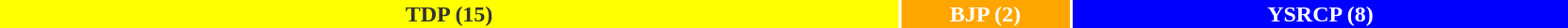<table style="width:88%; text-align:center;">
<tr style="color:white;">
<td style="background:yellow;color: #333; width:38.74%;"><strong>TDP (15)</strong></td>
<td style="background:orange; width:7.26%;"><strong>BJP (2)</strong></td>
<td style="background:blue; width:21.4%;"><strong>YSRCP (8)</strong></td>
</tr>
<tr>
</tr>
</table>
